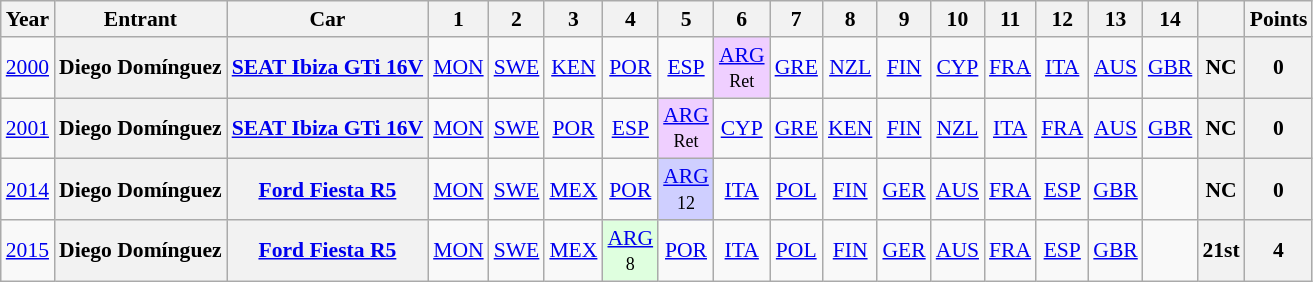<table class="wikitable" border="1" style="text-align:center; font-size:90%;">
<tr>
<th>Year</th>
<th>Entrant</th>
<th>Car</th>
<th>1</th>
<th>2</th>
<th>3</th>
<th>4</th>
<th>5</th>
<th>6</th>
<th>7</th>
<th>8</th>
<th>9</th>
<th>10</th>
<th>11</th>
<th>12</th>
<th>13</th>
<th>14</th>
<th></th>
<th>Points</th>
</tr>
<tr>
<td><a href='#'>2000</a></td>
<th>Diego Domínguez</th>
<th><a href='#'>SEAT Ibiza GTi 16V</a></th>
<td><a href='#'>MON</a></td>
<td><a href='#'>SWE</a></td>
<td><a href='#'>KEN</a></td>
<td><a href='#'>POR</a></td>
<td><a href='#'>ESP</a></td>
<td style="background:#EFCFFF;"><a href='#'>ARG</a><br><small>Ret</small></td>
<td><a href='#'>GRE</a></td>
<td><a href='#'>NZL</a></td>
<td><a href='#'>FIN</a></td>
<td><a href='#'>CYP</a></td>
<td><a href='#'>FRA</a></td>
<td><a href='#'>ITA</a></td>
<td><a href='#'>AUS</a></td>
<td><a href='#'>GBR</a></td>
<th>NC</th>
<th>0</th>
</tr>
<tr>
<td><a href='#'>2001</a></td>
<th>Diego Domínguez</th>
<th><a href='#'>SEAT Ibiza GTi 16V</a></th>
<td><a href='#'>MON</a></td>
<td><a href='#'>SWE</a></td>
<td><a href='#'>POR</a></td>
<td><a href='#'>ESP</a></td>
<td style="background:#EFCFFF;"><a href='#'>ARG</a><br><small>Ret</small></td>
<td><a href='#'>CYP</a></td>
<td><a href='#'>GRE</a></td>
<td><a href='#'>KEN</a></td>
<td><a href='#'>FIN</a></td>
<td><a href='#'>NZL</a></td>
<td><a href='#'>ITA</a></td>
<td><a href='#'>FRA</a></td>
<td><a href='#'>AUS</a></td>
<td><a href='#'>GBR</a></td>
<th>NC</th>
<th>0</th>
</tr>
<tr>
<td><a href='#'>2014</a></td>
<th>Diego Domínguez</th>
<th><a href='#'>Ford Fiesta R5</a></th>
<td><a href='#'>MON</a></td>
<td><a href='#'>SWE</a></td>
<td><a href='#'>MEX</a></td>
<td><a href='#'>POR</a></td>
<td style="background:#CFCFFF;"><a href='#'>ARG</a><br><small>12</small></td>
<td><a href='#'>ITA</a></td>
<td><a href='#'>POL</a></td>
<td><a href='#'>FIN</a></td>
<td><a href='#'>GER</a></td>
<td><a href='#'>AUS</a></td>
<td><a href='#'>FRA</a></td>
<td><a href='#'>ESP</a></td>
<td><a href='#'>GBR</a></td>
<td></td>
<th>NC</th>
<th>0</th>
</tr>
<tr>
<td><a href='#'>2015</a></td>
<th>Diego Domínguez</th>
<th><a href='#'>Ford Fiesta R5</a></th>
<td><a href='#'>MON</a></td>
<td><a href='#'>SWE</a></td>
<td><a href='#'>MEX</a></td>
<td style="background:#DFFFDF;"><a href='#'>ARG</a><br><small>8</small></td>
<td><a href='#'>POR</a></td>
<td><a href='#'>ITA</a></td>
<td><a href='#'>POL</a></td>
<td><a href='#'>FIN</a></td>
<td><a href='#'>GER</a></td>
<td><a href='#'>AUS</a></td>
<td><a href='#'>FRA</a></td>
<td><a href='#'>ESP</a></td>
<td><a href='#'>GBR</a></td>
<td></td>
<th>21st</th>
<th>4</th>
</tr>
</table>
